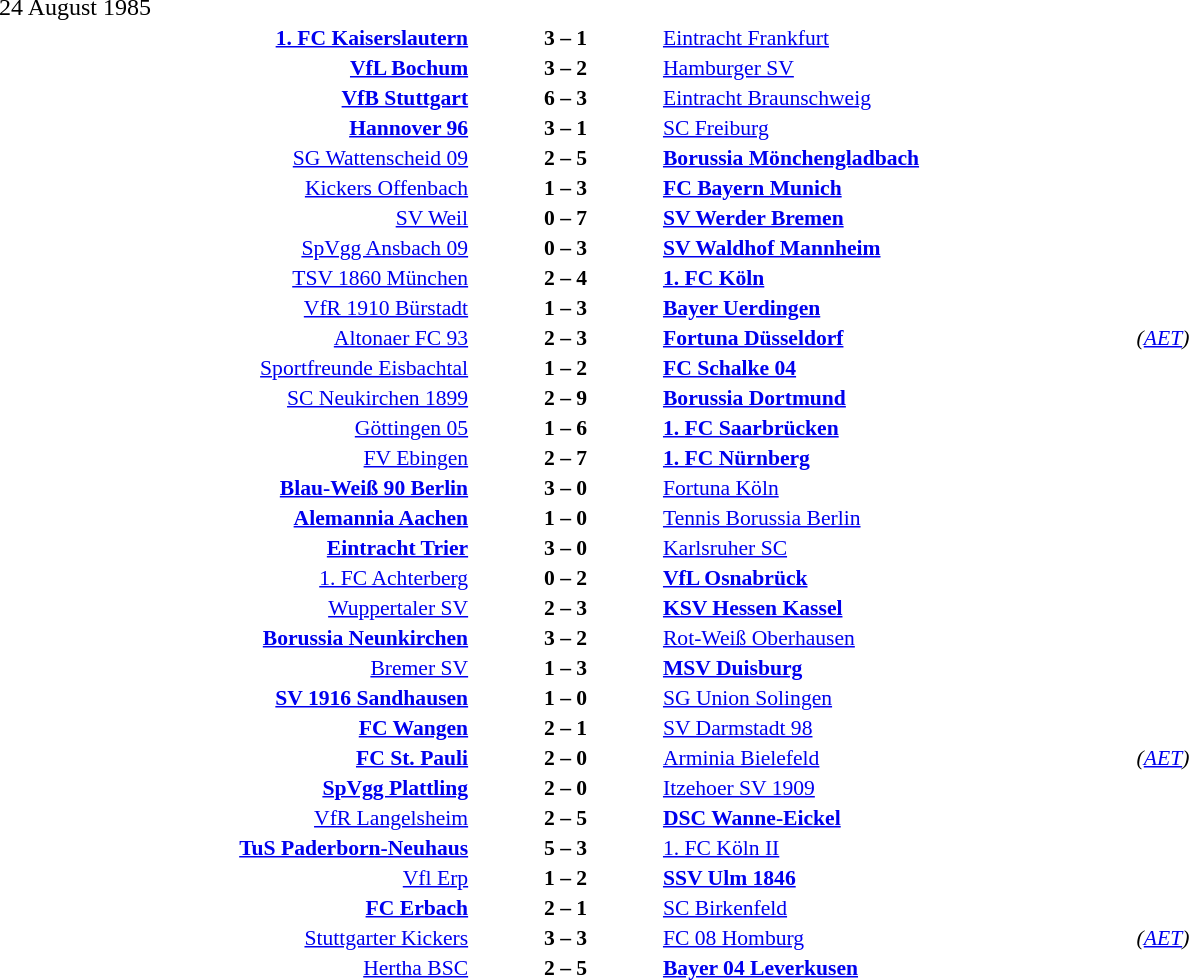<table width=100% cellspacing=1>
<tr>
<th width=25%></th>
<th width=10%></th>
<th width=25%></th>
<th></th>
</tr>
<tr>
<td>24 August 1985</td>
</tr>
<tr style=font-size:90%>
<td align=right><strong><a href='#'>1. FC Kaiserslautern</a></strong></td>
<td align=center><strong>3 – 1</strong></td>
<td><a href='#'>Eintracht Frankfurt</a></td>
</tr>
<tr style=font-size:90%>
<td align=right><strong><a href='#'>VfL Bochum</a></strong></td>
<td align=center><strong>3 – 2</strong></td>
<td><a href='#'>Hamburger SV</a></td>
</tr>
<tr style=font-size:90%>
<td align=right><strong><a href='#'>VfB Stuttgart</a></strong></td>
<td align=center><strong>6 – 3</strong></td>
<td><a href='#'>Eintracht Braunschweig</a></td>
</tr>
<tr style=font-size:90%>
<td align=right><strong><a href='#'>Hannover 96</a></strong></td>
<td align=center><strong>3 – 1</strong></td>
<td><a href='#'>SC Freiburg</a></td>
</tr>
<tr style=font-size:90%>
<td align=right><a href='#'>SG Wattenscheid 09</a></td>
<td align=center><strong>2 – 5</strong></td>
<td><strong><a href='#'>Borussia Mönchengladbach</a></strong></td>
</tr>
<tr style=font-size:90%>
<td align=right><a href='#'>Kickers Offenbach</a></td>
<td align=center><strong>1 – 3</strong></td>
<td><strong><a href='#'>FC Bayern Munich</a></strong></td>
</tr>
<tr style=font-size:90%>
<td align=right><a href='#'>SV Weil</a></td>
<td align=center><strong>0 – 7</strong></td>
<td><strong><a href='#'>SV Werder Bremen</a></strong></td>
</tr>
<tr style=font-size:90%>
<td align=right><a href='#'>SpVgg Ansbach 09</a></td>
<td align=center><strong>0 – 3</strong></td>
<td><strong><a href='#'>SV Waldhof Mannheim</a></strong></td>
</tr>
<tr style=font-size:90%>
<td align=right><a href='#'>TSV 1860 München</a></td>
<td align=center><strong>2 – 4</strong></td>
<td><strong><a href='#'>1. FC Köln</a></strong></td>
</tr>
<tr style=font-size:90%>
<td align=right><a href='#'>VfR 1910 Bürstadt</a></td>
<td align=center><strong>1 – 3</strong></td>
<td><strong><a href='#'>Bayer Uerdingen</a></strong></td>
</tr>
<tr style=font-size:90%>
<td align=right><a href='#'>Altonaer FC 93</a></td>
<td align=center><strong>2 – 3</strong></td>
<td><strong><a href='#'>Fortuna Düsseldorf</a></strong></td>
<td><em>(<a href='#'>AET</a>)</em></td>
</tr>
<tr style=font-size:90%>
<td align=right><a href='#'>Sportfreunde Eisbachtal</a></td>
<td align=center><strong>1 – 2</strong></td>
<td><strong><a href='#'>FC Schalke 04</a></strong></td>
</tr>
<tr style=font-size:90%>
<td align=right><a href='#'>SC Neukirchen 1899</a></td>
<td align=center><strong>2 – 9</strong></td>
<td><strong><a href='#'>Borussia Dortmund</a></strong></td>
</tr>
<tr style=font-size:90%>
<td align=right><a href='#'>Göttingen 05</a></td>
<td align=center><strong>1 – 6</strong></td>
<td><strong><a href='#'>1. FC Saarbrücken</a></strong></td>
</tr>
<tr style=font-size:90%>
<td align=right><a href='#'>FV Ebingen</a></td>
<td align=center><strong>2 – 7</strong></td>
<td><strong><a href='#'>1. FC Nürnberg</a></strong></td>
</tr>
<tr style=font-size:90%>
<td align=right><strong><a href='#'>Blau-Weiß 90 Berlin</a></strong></td>
<td align=center><strong>3 – 0</strong></td>
<td><a href='#'>Fortuna Köln</a></td>
</tr>
<tr style=font-size:90%>
<td align=right><strong><a href='#'>Alemannia Aachen</a></strong></td>
<td align=center><strong>1 – 0</strong></td>
<td><a href='#'>Tennis Borussia Berlin</a></td>
</tr>
<tr style=font-size:90%>
<td align=right><strong><a href='#'>Eintracht Trier</a></strong></td>
<td align=center><strong>3 – 0</strong></td>
<td><a href='#'>Karlsruher SC</a></td>
</tr>
<tr style=font-size:90%>
<td align=right><a href='#'>1. FC Achterberg</a></td>
<td align=center><strong>0 – 2</strong></td>
<td><strong><a href='#'>VfL Osnabrück</a></strong></td>
</tr>
<tr style=font-size:90%>
<td align=right><a href='#'>Wuppertaler SV</a></td>
<td align=center><strong>2 – 3</strong></td>
<td><strong><a href='#'>KSV Hessen Kassel</a></strong></td>
</tr>
<tr style=font-size:90%>
<td align=right><strong><a href='#'>Borussia Neunkirchen</a></strong></td>
<td align=center><strong>3 – 2</strong></td>
<td><a href='#'>Rot-Weiß Oberhausen</a></td>
</tr>
<tr style=font-size:90%>
<td align=right><a href='#'>Bremer SV</a></td>
<td align=center><strong>1 – 3</strong></td>
<td><strong><a href='#'>MSV Duisburg</a></strong></td>
</tr>
<tr style=font-size:90%>
<td align=right><strong><a href='#'>SV 1916 Sandhausen</a></strong></td>
<td align=center><strong>1 – 0</strong></td>
<td><a href='#'>SG Union Solingen</a></td>
</tr>
<tr style=font-size:90%>
<td align=right><strong><a href='#'>FC Wangen</a></strong></td>
<td align=center><strong>2 – 1</strong></td>
<td><a href='#'>SV Darmstadt 98</a></td>
</tr>
<tr style=font-size:90%>
<td align=right><strong><a href='#'>FC St. Pauli</a></strong></td>
<td align=center><strong>2 – 0</strong></td>
<td><a href='#'>Arminia Bielefeld</a></td>
<td><em>(<a href='#'>AET</a>)</em></td>
</tr>
<tr style=font-size:90%>
<td align=right><strong><a href='#'>SpVgg Plattling</a></strong></td>
<td align=center><strong>2 – 0</strong></td>
<td><a href='#'>Itzehoer SV 1909</a></td>
</tr>
<tr style=font-size:90%>
<td align=right><a href='#'>VfR Langelsheim</a></td>
<td align=center><strong>2 – 5</strong></td>
<td><strong><a href='#'>DSC Wanne-Eickel</a></strong></td>
</tr>
<tr style=font-size:90%>
<td align=right><strong><a href='#'>TuS Paderborn-Neuhaus</a></strong></td>
<td align=center><strong>5 – 3</strong></td>
<td><a href='#'>1. FC Köln II</a></td>
</tr>
<tr style=font-size:90%>
<td align=right><a href='#'>Vfl Erp</a></td>
<td align=center><strong>1 – 2</strong></td>
<td><strong><a href='#'>SSV Ulm 1846</a></strong></td>
</tr>
<tr style=font-size:90%>
<td align=right><strong><a href='#'>FC Erbach</a></strong></td>
<td align=center><strong>2 – 1</strong></td>
<td><a href='#'>SC Birkenfeld</a></td>
</tr>
<tr style=font-size:90%>
<td align=right><a href='#'>Stuttgarter Kickers</a></td>
<td align=center><strong>3 – 3</strong></td>
<td><a href='#'>FC 08 Homburg</a></td>
<td><em>(<a href='#'>AET</a>)</em></td>
</tr>
<tr style=font-size:90%>
<td align=right><a href='#'>Hertha BSC</a></td>
<td align=center><strong>2 – 5</strong></td>
<td><strong><a href='#'>Bayer 04 Leverkusen</a></strong></td>
</tr>
</table>
